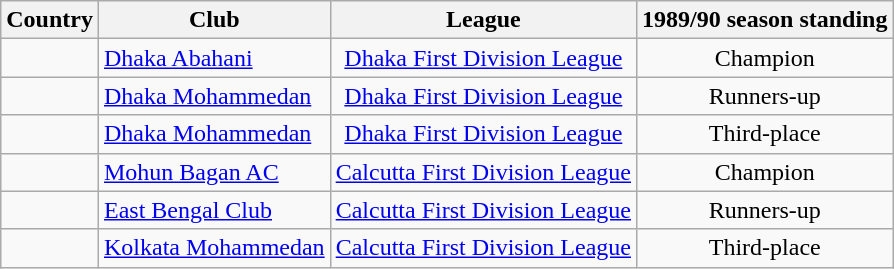<table class="wikitable sortable" style="text-align: center;">
<tr>
<th>Country</th>
<th>Club</th>
<th>League</th>
<th>1989/90 season standing</th>
</tr>
<tr>
<td align=left></td>
<td align=left><a href='#'>Dhaka Abahani</a></td>
<td><a href='#'>Dhaka First Division League</a></td>
<td>Champion</td>
</tr>
<tr>
<td align=left></td>
<td align=left><a href='#'>Dhaka Mohammedan</a></td>
<td><a href='#'>Dhaka First Division League</a></td>
<td>Runners-up</td>
</tr>
<tr>
<td align=left></td>
<td align=left><a href='#'>Dhaka Mohammedan</a></td>
<td><a href='#'>Dhaka First Division League</a></td>
<td>Third-place</td>
</tr>
<tr>
<td align=left></td>
<td align=left><a href='#'>Mohun Bagan AC</a></td>
<td><a href='#'>Calcutta First Division League</a></td>
<td>Champion</td>
</tr>
<tr>
<td align=left></td>
<td align=left><a href='#'>East Bengal Club</a></td>
<td><a href='#'>Calcutta First Division League</a></td>
<td>Runners-up</td>
</tr>
<tr>
<td align=left></td>
<td align=left><a href='#'>Kolkata Mohammedan</a></td>
<td><a href='#'>Calcutta First Division League</a></td>
<td>Third-place</td>
</tr>
</table>
